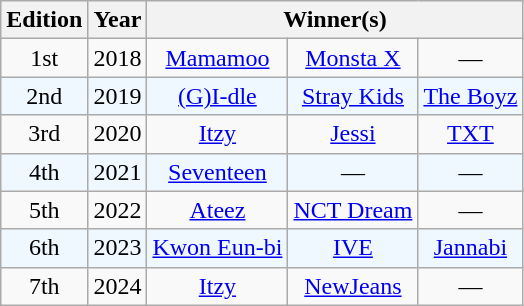<table class="wikitable" style="text-align:center">
<tr>
<th>Edition</th>
<th>Year</th>
<th colspan="3">Winner(s)</th>
</tr>
<tr>
<td>1st</td>
<td>2018</td>
<td><a href='#'>Mamamoo</a></td>
<td><a href='#'>Monsta X</a></td>
<td>—</td>
</tr>
<tr style="background:#f0f8ff;">
<td>2nd</td>
<td>2019</td>
<td><a href='#'>(G)I-dle</a></td>
<td><a href='#'>Stray Kids</a></td>
<td><a href='#'>The Boyz</a></td>
</tr>
<tr>
<td>3rd</td>
<td>2020</td>
<td><a href='#'>Itzy</a></td>
<td><a href='#'>Jessi</a></td>
<td><a href='#'>TXT</a></td>
</tr>
<tr style="background:#f0f8ff;">
<td>4th</td>
<td>2021</td>
<td><a href='#'>Seventeen</a></td>
<td>—</td>
<td>—</td>
</tr>
<tr>
<td>5th</td>
<td>2022</td>
<td><a href='#'>Ateez</a></td>
<td><a href='#'>NCT Dream</a></td>
<td>—</td>
</tr>
<tr style="background:#f0f8ff;">
<td>6th</td>
<td>2023</td>
<td><a href='#'>Kwon Eun-bi</a></td>
<td><a href='#'>IVE</a></td>
<td><a href='#'>Jannabi</a></td>
</tr>
<tr>
<td>7th</td>
<td>2024</td>
<td><a href='#'>Itzy</a></td>
<td><a href='#'>NewJeans</a></td>
<td>—</td>
</tr>
</table>
